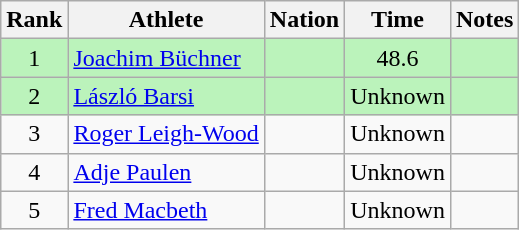<table class="wikitable sortable" style="text-align:center">
<tr>
<th>Rank</th>
<th>Athlete</th>
<th>Nation</th>
<th>Time</th>
<th>Notes</th>
</tr>
<tr bgcolor=bbf3bb>
<td>1</td>
<td align=left><a href='#'>Joachim Büchner</a></td>
<td align=left></td>
<td>48.6</td>
<td></td>
</tr>
<tr bgcolor=bbf3bb>
<td>2</td>
<td align=left><a href='#'>László Barsi</a></td>
<td align=left></td>
<td>Unknown</td>
<td></td>
</tr>
<tr>
<td>3</td>
<td align=left><a href='#'>Roger Leigh-Wood</a></td>
<td align=left></td>
<td>Unknown</td>
<td></td>
</tr>
<tr>
<td>4</td>
<td align=left><a href='#'>Adje Paulen</a></td>
<td align=left></td>
<td>Unknown</td>
<td></td>
</tr>
<tr>
<td>5</td>
<td align=left><a href='#'>Fred Macbeth</a></td>
<td align=left></td>
<td>Unknown</td>
<td></td>
</tr>
</table>
